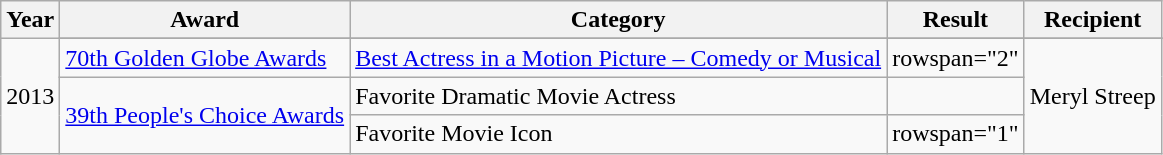<table class="wikitable">
<tr>
<th>Year</th>
<th>Award</th>
<th>Category</th>
<th>Result</th>
<th>Recipient</th>
</tr>
<tr>
<td rowspan="4">2013</td>
</tr>
<tr>
<td><a href='#'>70th Golden Globe Awards</a></td>
<td><a href='#'>Best Actress in a Motion Picture – Comedy or Musical</a></td>
<td>rowspan="2" </td>
<td rowspan="3">Meryl Streep</td>
</tr>
<tr>
<td rowspan="2"><a href='#'>39th People's Choice Awards</a></td>
<td>Favorite Dramatic Movie Actress</td>
</tr>
<tr>
<td>Favorite Movie Icon</td>
<td>rowspan="1" </td>
</tr>
</table>
